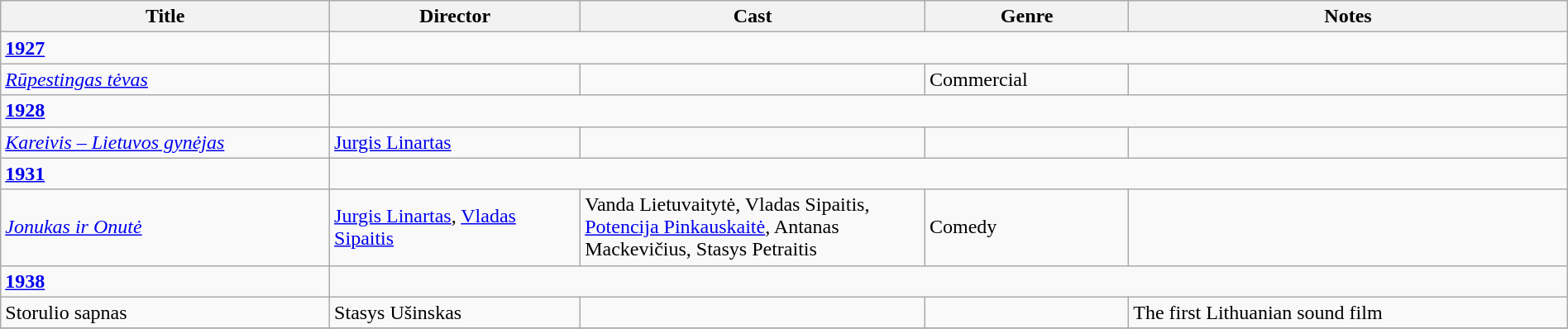<table class="wikitable" width= "100%">
<tr>
<th width=21%>Title</th>
<th width=16%>Director</th>
<th width=22%>Cast</th>
<th width=13%>Genre</th>
<th width=28%>Notes</th>
</tr>
<tr>
<td><strong><a href='#'>1927</a></strong></td>
</tr>
<tr>
<td><em><a href='#'>Rūpestingas tėvas</a></em></td>
<td></td>
<td></td>
<td>Commercial</td>
<td></td>
</tr>
<tr>
<td><strong><a href='#'>1928</a></strong></td>
</tr>
<tr>
<td><em><a href='#'>Kareivis – Lietuvos gynėjas</a></em></td>
<td><a href='#'>Jurgis Linartas</a></td>
<td></td>
<td></td>
<td></td>
</tr>
<tr>
<td><strong><a href='#'>1931</a></strong></td>
</tr>
<tr>
<td><em><a href='#'>Jonukas ir Onutė</a></em></td>
<td><a href='#'>Jurgis Linartas</a>, <a href='#'>Vladas Sipaitis</a></td>
<td>Vanda Lietuvaitytė, Vladas Sipaitis, <a href='#'>Potencija Pinkauskaitė</a>, Antanas Mackevičius, Stasys Petraitis</td>
<td>Comedy</td>
<td></td>
</tr>
<tr>
<td><strong><a href='#'>1938</a></strong></td>
</tr>
<tr>
<td>Storulio sapnas</td>
<td>Stasys Ušinskas</td>
<td></td>
<td></td>
<td>The first Lithuanian sound film</td>
</tr>
<tr>
</tr>
</table>
